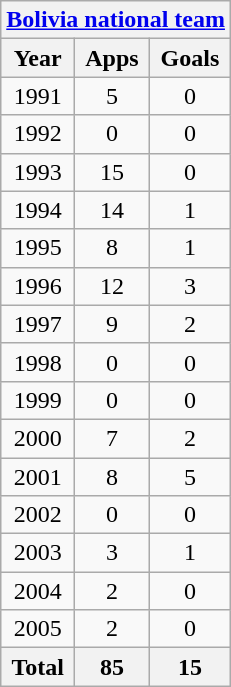<table class="wikitable" style="text-align:center">
<tr>
<th colspan=3><a href='#'>Bolivia national team</a></th>
</tr>
<tr>
<th>Year</th>
<th>Apps</th>
<th>Goals</th>
</tr>
<tr>
<td>1991</td>
<td>5</td>
<td>0</td>
</tr>
<tr>
<td>1992</td>
<td>0</td>
<td>0</td>
</tr>
<tr>
<td>1993</td>
<td>15</td>
<td>0</td>
</tr>
<tr>
<td>1994</td>
<td>14</td>
<td>1</td>
</tr>
<tr>
<td>1995</td>
<td>8</td>
<td>1</td>
</tr>
<tr>
<td>1996</td>
<td>12</td>
<td>3</td>
</tr>
<tr>
<td>1997</td>
<td>9</td>
<td>2</td>
</tr>
<tr>
<td>1998</td>
<td>0</td>
<td>0</td>
</tr>
<tr>
<td>1999</td>
<td>0</td>
<td>0</td>
</tr>
<tr>
<td>2000</td>
<td>7</td>
<td>2</td>
</tr>
<tr>
<td>2001</td>
<td>8</td>
<td>5</td>
</tr>
<tr>
<td>2002</td>
<td>0</td>
<td>0</td>
</tr>
<tr>
<td>2003</td>
<td>3</td>
<td>1</td>
</tr>
<tr>
<td>2004</td>
<td>2</td>
<td>0</td>
</tr>
<tr>
<td>2005</td>
<td>2</td>
<td>0</td>
</tr>
<tr>
<th>Total</th>
<th>85</th>
<th>15</th>
</tr>
</table>
